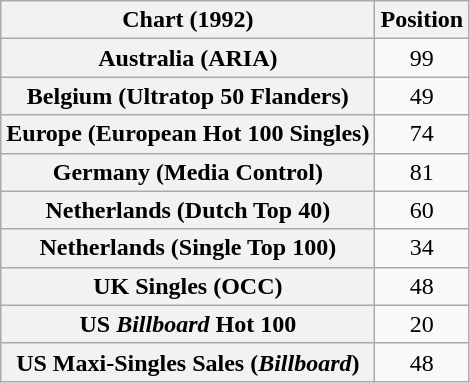<table class="wikitable sortable plainrowheaders">
<tr>
<th>Chart (1992)</th>
<th>Position</th>
</tr>
<tr>
<th scope="row">Australia (ARIA)</th>
<td align="center">99</td>
</tr>
<tr>
<th scope="row">Belgium (Ultratop 50 Flanders)</th>
<td align="center">49</td>
</tr>
<tr>
<th scope="row">Europe (European Hot 100 Singles)</th>
<td align="center">74</td>
</tr>
<tr>
<th scope="row">Germany (Media Control)</th>
<td align="center">81</td>
</tr>
<tr>
<th scope="row">Netherlands (Dutch Top 40)</th>
<td align="center">60</td>
</tr>
<tr>
<th scope="row">Netherlands (Single Top 100)</th>
<td align="center">34</td>
</tr>
<tr>
<th scope="row">UK Singles (OCC)</th>
<td align="center">48</td>
</tr>
<tr>
<th scope="row">US <em>Billboard</em> Hot 100</th>
<td align="center">20</td>
</tr>
<tr>
<th scope="row">US Maxi-Singles Sales (<em>Billboard</em>)</th>
<td align="center">48</td>
</tr>
</table>
